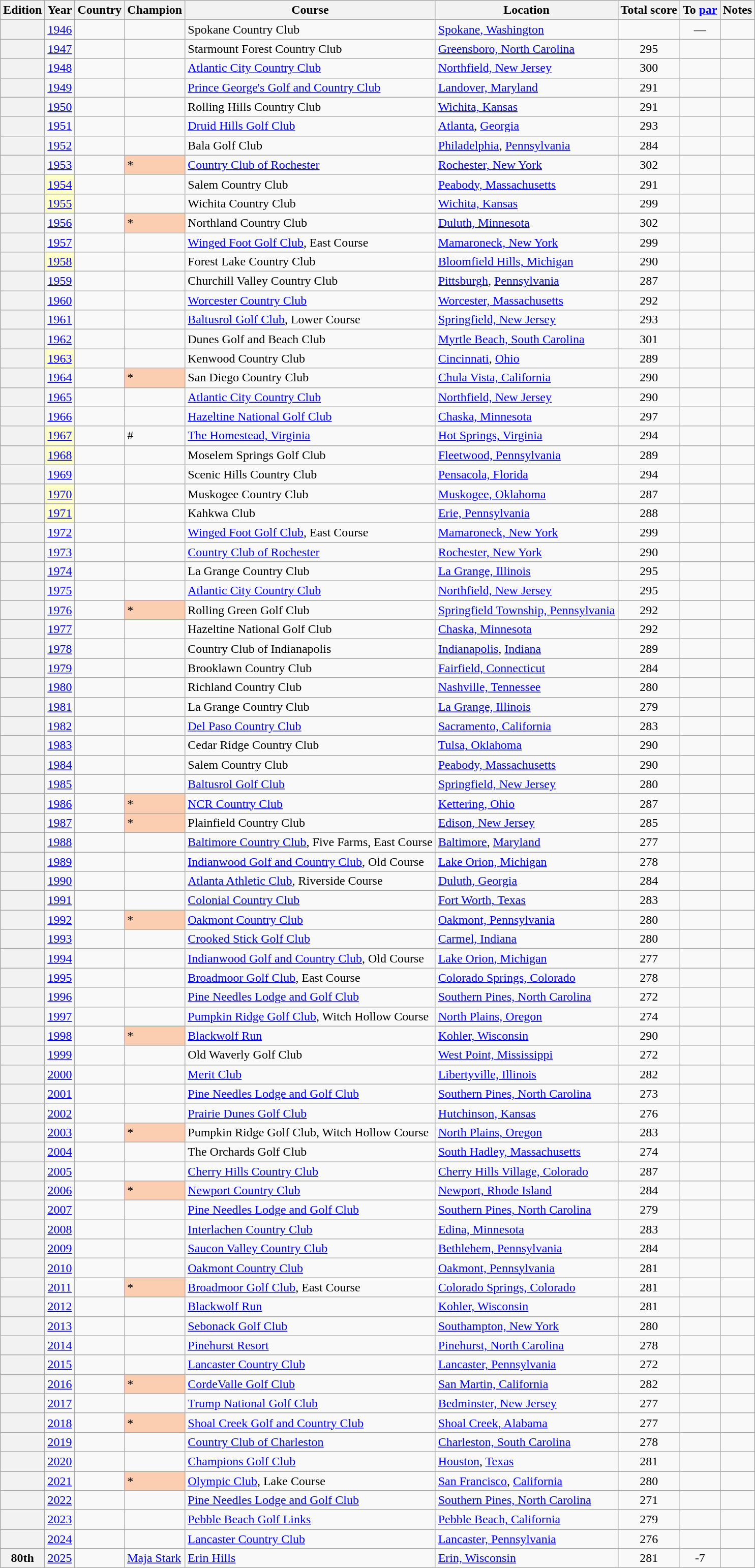<table class="sortable wikitable" style="text-align:left;">
<tr>
<th scope="col">Edition</th>
<th scope="col">Year</th>
<th scope="col">Country</th>
<th scope="col">Champion</th>
<th scope="col">Course</th>
<th scope="col">Location</th>
<th scope="col">Total score</th>
<th scope="col">To <a href='#'>par</a></th>
<th scope="col" class="unsortable">Notes</th>
</tr>
<tr>
<th scope="row"></th>
<td align=center><a href='#'>1946</a></td>
<td></td>
<td></td>
<td>Spokane Country Club</td>
<td><a href='#'>Spokane, Washington</a></td>
<td align=center></td>
<td align=center>—</td>
<td align=center></td>
</tr>
<tr>
<th scope="row"></th>
<td align=center><a href='#'>1947</a></td>
<td></td>
<td></td>
<td>Starmount Forest Country Club</td>
<td><a href='#'>Greensboro, North Carolina</a></td>
<td align=center>295</td>
<td align=center></td>
<td align=center></td>
</tr>
<tr>
<th scope="row"></th>
<td align=center><a href='#'>1948</a></td>
<td></td>
<td></td>
<td><a href='#'>Atlantic City Country Club</a></td>
<td><a href='#'>Northfield, New Jersey</a></td>
<td align=center>300</td>
<td align=center></td>
<td align=center></td>
</tr>
<tr>
<th scope="row"></th>
<td align=center><a href='#'>1949</a></td>
<td></td>
<td></td>
<td><a href='#'>Prince George's Golf and Country Club</a></td>
<td><a href='#'>Landover, Maryland</a></td>
<td align=center>291</td>
<td align=center></td>
<td align=center></td>
</tr>
<tr>
<th scope="row"></th>
<td align=center><a href='#'>1950</a></td>
<td></td>
<td></td>
<td>Rolling Hills Country Club</td>
<td><a href='#'>Wichita, Kansas</a></td>
<td align=center>291</td>
<td align=center></td>
<td align=center></td>
</tr>
<tr>
<th scope="row"></th>
<td align=center><a href='#'>1951</a></td>
<td></td>
<td></td>
<td><a href='#'>Druid Hills Golf Club</a></td>
<td><a href='#'>Atlanta</a>, <a href='#'>Georgia</a></td>
<td align=center>293</td>
<td align=center></td>
<td align=center></td>
</tr>
<tr>
<th scope="row"></th>
<td align=center><a href='#'>1952</a></td>
<td></td>
<td></td>
<td>Bala Golf Club</td>
<td><a href='#'>Philadelphia</a>, <a href='#'>Pennsylvania</a></td>
<td align=center>284</td>
<td align=center></td>
<td align=center></td>
</tr>
<tr>
<th scope="row"></th>
<td align=center><a href='#'>1953</a></td>
<td></td>
<td style="background:#FBCEB1;">*</td>
<td><a href='#'>Country Club of Rochester</a></td>
<td><a href='#'>Rochester, New York</a></td>
<td align=center>302</td>
<td align=center></td>
<td align=center></td>
</tr>
<tr>
<th scope="row"></th>
<td style="background:#FFFFCC;" align=center><a href='#'>1954</a></td>
<td></td>
<td></td>
<td>Salem Country Club</td>
<td><a href='#'>Peabody, Massachusetts</a></td>
<td align=center>291</td>
<td align=center></td>
<td align=center></td>
</tr>
<tr>
<th scope="row"></th>
<td style="background:#FFFFCC;" align=center><a href='#'>1955</a></td>
<td></td>
<td></td>
<td>Wichita Country Club</td>
<td><a href='#'>Wichita, Kansas</a></td>
<td align=center>299</td>
<td align=center></td>
<td align=center></td>
</tr>
<tr>
<th scope="row"></th>
<td align=center><a href='#'>1956</a></td>
<td></td>
<td style="background:#FBCEB1;">*</td>
<td>Northland Country Club</td>
<td><a href='#'>Duluth, Minnesota</a></td>
<td align=center>302</td>
<td align=center></td>
<td align=center></td>
</tr>
<tr>
<th scope="row"></th>
<td align=center><a href='#'>1957</a></td>
<td></td>
<td></td>
<td><a href='#'>Winged Foot Golf Club</a>, East Course</td>
<td><a href='#'>Mamaroneck, New York</a></td>
<td align=center>299</td>
<td align=center></td>
<td align=center></td>
</tr>
<tr>
<th scope="row"></th>
<td style="background:#FFFFCC;" align=center><a href='#'>1958</a></td>
<td></td>
<td></td>
<td>Forest Lake Country Club</td>
<td><a href='#'>Bloomfield Hills, Michigan</a></td>
<td align=center>290</td>
<td align=center></td>
<td align=center></td>
</tr>
<tr>
<th scope="row"></th>
<td align=center><a href='#'>1959</a></td>
<td></td>
<td></td>
<td>Churchill Valley Country Club</td>
<td><a href='#'>Pittsburgh</a>, <a href='#'>Pennsylvania</a></td>
<td align=center>287</td>
<td align=center></td>
<td align=center></td>
</tr>
<tr>
<th scope="row"></th>
<td align=center><a href='#'>1960</a></td>
<td></td>
<td></td>
<td><a href='#'>Worcester Country Club</a></td>
<td><a href='#'>Worcester, Massachusetts</a></td>
<td align=center>292</td>
<td align=center></td>
<td align=center></td>
</tr>
<tr>
<th scope="row"></th>
<td align=center><a href='#'>1961</a></td>
<td></td>
<td></td>
<td><a href='#'>Baltusrol Golf Club</a>, Lower Course</td>
<td><a href='#'>Springfield, New Jersey</a></td>
<td align=center>293</td>
<td align=center></td>
<td align=center></td>
</tr>
<tr>
<th scope="row"></th>
<td align=center><a href='#'>1962</a></td>
<td></td>
<td></td>
<td>Dunes Golf and Beach Club</td>
<td><a href='#'>Myrtle Beach, South Carolina</a></td>
<td align=center>301</td>
<td align=center></td>
<td align=center></td>
</tr>
<tr>
<th scope="row"></th>
<td style="background:#FFFFCC;" align=center><a href='#'>1963</a></td>
<td></td>
<td></td>
<td>Kenwood Country Club</td>
<td><a href='#'>Cincinnati</a>, <a href='#'>Ohio</a></td>
<td align=center>289</td>
<td align=center></td>
<td align=center></td>
</tr>
<tr>
<th scope="row"></th>
<td align=center><a href='#'>1964</a></td>
<td></td>
<td style="background:#FBCEB1;">*</td>
<td>San Diego Country Club</td>
<td><a href='#'>Chula Vista, California</a></td>
<td align=center>290</td>
<td align=center></td>
<td align=center></td>
</tr>
<tr>
<th scope="row"></th>
<td align=center><a href='#'>1965</a></td>
<td></td>
<td></td>
<td><a href='#'>Atlantic City Country Club</a></td>
<td><a href='#'>Northfield, New Jersey</a></td>
<td align=center>290</td>
<td align=center></td>
<td align=center></td>
</tr>
<tr>
<th scope="row"></th>
<td align=center><a href='#'>1966</a></td>
<td></td>
<td></td>
<td><a href='#'>Hazeltine National Golf Club</a></td>
<td><a href='#'>Chaska, Minnesota</a></td>
<td align=center>297</td>
<td align=center></td>
<td align=center></td>
</tr>
<tr>
<th scope="row"></th>
<td style="background:#FFFFCC;" align=center><a href='#'>1967</a></td>
<td></td>
<td cedff2>#</td>
<td><a href='#'>The Homestead, Virginia</a></td>
<td><a href='#'>Hot Springs, Virginia</a></td>
<td align=center>294</td>
<td align=center></td>
<td align=center></td>
</tr>
<tr>
<th scope="row"></th>
<td style="background:#FFFFCC;" align=center><a href='#'>1968</a></td>
<td></td>
<td></td>
<td>Moselem Springs Golf Club</td>
<td><a href='#'>Fleetwood, Pennsylvania</a></td>
<td align=center>289</td>
<td align=center></td>
<td align=center></td>
</tr>
<tr>
<th scope="row"></th>
<td align=center><a href='#'>1969</a></td>
<td></td>
<td></td>
<td>Scenic Hills Country Club</td>
<td><a href='#'>Pensacola, Florida</a></td>
<td align=center>294</td>
<td align=center></td>
<td align=center></td>
</tr>
<tr>
<th scope="row"></th>
<td style="background:#FFFFCC;" align=center><a href='#'>1970</a></td>
<td></td>
<td></td>
<td>Muskogee Country Club</td>
<td><a href='#'>Muskogee, Oklahoma</a></td>
<td align=center>287</td>
<td align=center></td>
<td align=center></td>
</tr>
<tr>
<th scope="row"></th>
<td style="background:#FFFFCC;" align=center><a href='#'>1971</a></td>
<td></td>
<td></td>
<td>Kahkwa Club</td>
<td><a href='#'>Erie, Pennsylvania</a></td>
<td align=center>288</td>
<td align=center></td>
<td align=center></td>
</tr>
<tr>
<th scope="row"></th>
<td align=center><a href='#'>1972</a></td>
<td></td>
<td></td>
<td><a href='#'>Winged Foot Golf Club</a>, East Course</td>
<td><a href='#'>Mamaroneck, New York</a></td>
<td align=center>299</td>
<td align=center></td>
<td align=center></td>
</tr>
<tr>
<th scope="row"></th>
<td align=center><a href='#'>1973</a></td>
<td></td>
<td></td>
<td><a href='#'>Country Club of Rochester</a></td>
<td><a href='#'>Rochester, New York</a></td>
<td align=center>290</td>
<td align=center></td>
<td align=center></td>
</tr>
<tr>
<th scope="row"></th>
<td align=center><a href='#'>1974</a></td>
<td></td>
<td></td>
<td>La Grange Country Club</td>
<td><a href='#'>La Grange, Illinois</a></td>
<td align=center>295</td>
<td align=center></td>
<td align=center></td>
</tr>
<tr>
<th scope="row"></th>
<td align=center><a href='#'>1975</a></td>
<td></td>
<td></td>
<td><a href='#'>Atlantic City Country Club</a></td>
<td><a href='#'>Northfield, New Jersey</a></td>
<td align=center>295</td>
<td align=center></td>
<td align=center></td>
</tr>
<tr>
<th scope="row"></th>
<td align=center><a href='#'>1976</a></td>
<td></td>
<td style="background:#FBCEB1;">*</td>
<td>Rolling Green Golf Club</td>
<td><a href='#'>Springfield Township, Pennsylvania</a></td>
<td align=center>292</td>
<td align=center></td>
<td align=center></td>
</tr>
<tr>
<th scope="row"></th>
<td align=center><a href='#'>1977</a></td>
<td></td>
<td></td>
<td>Hazeltine National Golf Club</td>
<td><a href='#'>Chaska, Minnesota</a></td>
<td align=center>292</td>
<td align=center></td>
<td align=center></td>
</tr>
<tr>
<th scope="row"></th>
<td align=center><a href='#'>1978</a></td>
<td></td>
<td></td>
<td>Country Club of Indianapolis</td>
<td><a href='#'>Indianapolis</a>, <a href='#'>Indiana</a></td>
<td align=center>289</td>
<td align=center></td>
<td align=center></td>
</tr>
<tr>
<th scope="row"></th>
<td align=center><a href='#'>1979</a></td>
<td></td>
<td></td>
<td>Brooklawn Country Club</td>
<td><a href='#'>Fairfield, Connecticut</a></td>
<td align=center>284</td>
<td align=center></td>
<td align=center></td>
</tr>
<tr>
<th scope="row"></th>
<td align=center><a href='#'>1980</a></td>
<td></td>
<td></td>
<td>Richland Country Club</td>
<td><a href='#'>Nashville, Tennessee</a></td>
<td align=center>280</td>
<td align=center></td>
<td align=center></td>
</tr>
<tr>
<th scope="row"></th>
<td align=center><a href='#'>1981</a></td>
<td></td>
<td></td>
<td>La Grange Country Club</td>
<td><a href='#'>La Grange, Illinois</a></td>
<td align=center>279</td>
<td align=center></td>
<td align=center></td>
</tr>
<tr>
<th scope="row"></th>
<td align=center><a href='#'>1982</a></td>
<td></td>
<td></td>
<td><a href='#'>Del Paso Country Club</a></td>
<td><a href='#'>Sacramento, California</a></td>
<td align=center>283</td>
<td align=center></td>
<td align=center></td>
</tr>
<tr>
<th scope="row"></th>
<td align=center><a href='#'>1983</a></td>
<td></td>
<td></td>
<td>Cedar Ridge Country Club</td>
<td><a href='#'>Tulsa, Oklahoma</a></td>
<td align=center>290</td>
<td align=center></td>
<td align=center></td>
</tr>
<tr>
<th scope="row"></th>
<td align=center><a href='#'>1984</a></td>
<td></td>
<td></td>
<td>Salem Country Club</td>
<td><a href='#'>Peabody, Massachusetts</a></td>
<td align=center>290</td>
<td align=center></td>
<td align=center></td>
</tr>
<tr>
<th scope="row"></th>
<td align=center><a href='#'>1985</a></td>
<td></td>
<td></td>
<td><a href='#'>Baltusrol Golf Club</a></td>
<td><a href='#'>Springfield, New Jersey</a></td>
<td align=center>280</td>
<td align=center></td>
<td align=center></td>
</tr>
<tr>
<th scope="row"></th>
<td align=center><a href='#'>1986</a></td>
<td></td>
<td style="background:#FBCEB1;">*</td>
<td><a href='#'>NCR Country Club</a></td>
<td><a href='#'>Kettering, Ohio</a></td>
<td align=center>287</td>
<td align=center></td>
<td align=center></td>
</tr>
<tr>
<th scope="row"></th>
<td align=center><a href='#'>1987</a></td>
<td></td>
<td style="background:#FBCEB1;">*</td>
<td>Plainfield Country Club</td>
<td><a href='#'>Edison, New Jersey</a></td>
<td align=center>285</td>
<td align=center></td>
<td align=center></td>
</tr>
<tr>
<th scope="row"></th>
<td align=center><a href='#'>1988</a></td>
<td></td>
<td></td>
<td><a href='#'>Baltimore Country Club</a>, Five Farms, East Course</td>
<td><a href='#'>Baltimore</a>, <a href='#'>Maryland</a></td>
<td align=center>277</td>
<td align=center></td>
<td align=center></td>
</tr>
<tr>
<th scope="row"></th>
<td align=center><a href='#'>1989</a></td>
<td></td>
<td></td>
<td><a href='#'>Indianwood Golf and Country Club</a>, Old Course</td>
<td><a href='#'>Lake Orion, Michigan</a></td>
<td align=center>278</td>
<td align=center></td>
<td align=center></td>
</tr>
<tr>
<th scope="row"></th>
<td align=center><a href='#'>1990</a></td>
<td></td>
<td></td>
<td><a href='#'>Atlanta Athletic Club</a>, Riverside Course</td>
<td><a href='#'>Duluth, Georgia</a></td>
<td align=center>284</td>
<td align=center></td>
<td align=center></td>
</tr>
<tr>
<th scope="row"></th>
<td align=center><a href='#'>1991</a></td>
<td></td>
<td></td>
<td><a href='#'>Colonial Country Club</a></td>
<td><a href='#'>Fort Worth, Texas</a></td>
<td align=center>283</td>
<td align=center></td>
<td align=center></td>
</tr>
<tr>
<th scope="row"></th>
<td align=center><a href='#'>1992</a></td>
<td></td>
<td style="background:#FBCEB1;">*</td>
<td><a href='#'>Oakmont Country Club</a></td>
<td><a href='#'>Oakmont, Pennsylvania</a></td>
<td align=center>280</td>
<td align=center></td>
<td align=center></td>
</tr>
<tr>
<th scope="row"></th>
<td align=center><a href='#'>1993</a></td>
<td></td>
<td></td>
<td><a href='#'>Crooked Stick Golf Club</a></td>
<td><a href='#'>Carmel, Indiana</a></td>
<td align=center>280</td>
<td align=center></td>
<td align=center></td>
</tr>
<tr>
<th scope="row"></th>
<td align=center><a href='#'>1994</a></td>
<td></td>
<td></td>
<td><a href='#'>Indianwood Golf and Country Club</a>, Old Course</td>
<td><a href='#'>Lake Orion, Michigan</a></td>
<td align=center>277</td>
<td align=center></td>
<td align=center></td>
</tr>
<tr>
<th scope="row"></th>
<td align=center><a href='#'>1995</a></td>
<td></td>
<td></td>
<td><a href='#'>Broadmoor Golf Club</a>, East Course</td>
<td><a href='#'>Colorado Springs, Colorado</a></td>
<td align=center>278</td>
<td align=center></td>
<td align=center></td>
</tr>
<tr>
<th scope="row"></th>
<td align=center><a href='#'>1996</a></td>
<td></td>
<td></td>
<td><a href='#'>Pine Needles Lodge and Golf Club</a></td>
<td><a href='#'>Southern Pines, North Carolina</a></td>
<td align=center>272</td>
<td align=center></td>
<td align=center></td>
</tr>
<tr>
<th scope="row"></th>
<td align=center><a href='#'>1997</a></td>
<td></td>
<td></td>
<td><a href='#'>Pumpkin Ridge Golf Club</a>, Witch Hollow Course</td>
<td><a href='#'>North Plains, Oregon</a></td>
<td align=center>274</td>
<td align=center></td>
<td align=center></td>
</tr>
<tr>
<th scope="row"></th>
<td align=center><a href='#'>1998</a></td>
<td></td>
<td style="background:#FBCEB1;">*</td>
<td><a href='#'>Blackwolf Run</a></td>
<td><a href='#'>Kohler, Wisconsin</a></td>
<td align=center>290</td>
<td align=center></td>
<td align=center></td>
</tr>
<tr>
<th scope="row"></th>
<td align=center><a href='#'>1999</a></td>
<td></td>
<td></td>
<td>Old Waverly Golf Club</td>
<td><a href='#'>West Point, Mississippi</a></td>
<td align=center>272</td>
<td align=center></td>
<td align=center></td>
</tr>
<tr>
<th scope="row"></th>
<td align=center><a href='#'>2000</a></td>
<td></td>
<td></td>
<td><a href='#'>Merit Club</a></td>
<td><a href='#'>Libertyville, Illinois</a></td>
<td align=center>282</td>
<td align=center></td>
<td align=center></td>
</tr>
<tr>
<th scope="row"></th>
<td align=center><a href='#'>2001</a></td>
<td></td>
<td></td>
<td><a href='#'>Pine Needles Lodge and Golf Club</a></td>
<td><a href='#'>Southern Pines, North Carolina</a></td>
<td align=center>273</td>
<td align=center></td>
<td align=center></td>
</tr>
<tr>
<th scope="row"></th>
<td align=center><a href='#'>2002</a></td>
<td></td>
<td></td>
<td><a href='#'>Prairie Dunes Golf Club</a></td>
<td><a href='#'>Hutchinson, Kansas</a></td>
<td align=center>276</td>
<td align=center></td>
<td align=center></td>
</tr>
<tr>
<th scope="row"></th>
<td align=center><a href='#'>2003</a></td>
<td></td>
<td style="background:#FBCEB1;">*</td>
<td>Pumpkin Ridge Golf Club, Witch Hollow Course</td>
<td><a href='#'>North Plains, Oregon</a></td>
<td align=center>283</td>
<td align=center></td>
<td align=center></td>
</tr>
<tr>
<th scope="row"></th>
<td align=center><a href='#'>2004</a></td>
<td></td>
<td></td>
<td>The Orchards Golf Club</td>
<td><a href='#'>South Hadley, Massachusetts</a></td>
<td align=center>274</td>
<td align=center></td>
<td align=center></td>
</tr>
<tr>
<th scope="row"></th>
<td align=center><a href='#'>2005</a></td>
<td></td>
<td></td>
<td><a href='#'>Cherry Hills Country Club</a></td>
<td><a href='#'>Cherry Hills Village, Colorado</a></td>
<td align=center>287</td>
<td align=center></td>
<td align=center></td>
</tr>
<tr>
<th scope="row"></th>
<td align=center><a href='#'>2006</a></td>
<td></td>
<td style="background:#FBCEB1;">*</td>
<td><a href='#'>Newport Country Club</a></td>
<td><a href='#'>Newport, Rhode Island</a></td>
<td align=center>284</td>
<td align=center></td>
<td align=center></td>
</tr>
<tr>
<th scope="row"></th>
<td align=center><a href='#'>2007</a></td>
<td></td>
<td></td>
<td><a href='#'>Pine Needles Lodge and Golf Club</a></td>
<td><a href='#'>Southern Pines, North Carolina</a></td>
<td align=center>279</td>
<td align=center></td>
<td align=center></td>
</tr>
<tr>
<th scope="row"></th>
<td align=center><a href='#'>2008</a></td>
<td></td>
<td></td>
<td><a href='#'>Interlachen Country Club</a></td>
<td><a href='#'>Edina, Minnesota</a></td>
<td align=center>283</td>
<td align=center></td>
<td align=center></td>
</tr>
<tr>
<th scope="row"></th>
<td align=center><a href='#'>2009</a></td>
<td></td>
<td></td>
<td><a href='#'>Saucon Valley Country Club</a></td>
<td><a href='#'>Bethlehem, Pennsylvania</a></td>
<td align=center>284</td>
<td align=center></td>
<td align=center></td>
</tr>
<tr>
<th scope="row"></th>
<td align=center><a href='#'>2010</a></td>
<td></td>
<td></td>
<td><a href='#'>Oakmont Country Club</a></td>
<td><a href='#'>Oakmont, Pennsylvania</a></td>
<td align=center>281</td>
<td align=center></td>
<td align=center></td>
</tr>
<tr>
<th scope="row"></th>
<td align=center><a href='#'>2011</a></td>
<td></td>
<td style="background:#FBCEB1;">*</td>
<td><a href='#'>Broadmoor Golf Club</a>, East Course</td>
<td><a href='#'>Colorado Springs, Colorado</a></td>
<td align=center>281</td>
<td align=center></td>
<td align=center></td>
</tr>
<tr>
<th scope="row"></th>
<td align=center><a href='#'>2012</a></td>
<td></td>
<td></td>
<td><a href='#'>Blackwolf Run</a></td>
<td><a href='#'>Kohler, Wisconsin</a></td>
<td align=center>281</td>
<td align=center></td>
<td align=center></td>
</tr>
<tr>
<th scope="row"></th>
<td align=center><a href='#'>2013</a></td>
<td></td>
<td></td>
<td><a href='#'>Sebonack Golf Club</a></td>
<td><a href='#'>Southampton, New York</a></td>
<td align=center>280</td>
<td align=center></td>
<td align=center></td>
</tr>
<tr>
<th scope="row"></th>
<td align=center><a href='#'>2014</a></td>
<td></td>
<td></td>
<td><a href='#'>Pinehurst Resort</a></td>
<td><a href='#'>Pinehurst, North Carolina</a></td>
<td align=center>278</td>
<td align=center></td>
<td align=center></td>
</tr>
<tr>
<th scope="row"></th>
<td align=center><a href='#'>2015</a></td>
<td></td>
<td></td>
<td><a href='#'>Lancaster Country Club</a></td>
<td><a href='#'>Lancaster, Pennsylvania</a></td>
<td align=center>272</td>
<td align=center></td>
<td align=center></td>
</tr>
<tr>
<th scope="row"></th>
<td align=center><a href='#'>2016</a></td>
<td></td>
<td style="background:#FBCEB1;">*</td>
<td><a href='#'>CordeValle Golf Club</a></td>
<td><a href='#'>San Martin, California</a></td>
<td align=center>282</td>
<td align=center></td>
<td align=center></td>
</tr>
<tr>
<th scope="row"></th>
<td align=center><a href='#'>2017</a></td>
<td></td>
<td></td>
<td><a href='#'>Trump National Golf Club</a></td>
<td><a href='#'>Bedminster, New Jersey</a></td>
<td align=center>277</td>
<td align=center></td>
<td align=center></td>
</tr>
<tr>
<th scope="row"></th>
<td align=center><a href='#'>2018</a></td>
<td></td>
<td style="background:#FBCEB1;">*</td>
<td><a href='#'>Shoal Creek Golf and Country Club</a></td>
<td><a href='#'>Shoal Creek, Alabama</a></td>
<td align=center>277</td>
<td align=center></td>
<td align=center></td>
</tr>
<tr>
<th scope="row"></th>
<td align=center><a href='#'>2019</a></td>
<td></td>
<td></td>
<td><a href='#'>Country Club of Charleston</a></td>
<td><a href='#'>Charleston, South Carolina</a></td>
<td align=center>278</td>
<td align=center></td>
<td align=center></td>
</tr>
<tr>
<th scope="row"></th>
<td align=center><a href='#'>2020</a></td>
<td></td>
<td></td>
<td><a href='#'>Champions Golf Club</a></td>
<td><a href='#'>Houston</a>, <a href='#'>Texas</a></td>
<td align=center>281</td>
<td align=center></td>
<td align=center></td>
</tr>
<tr>
<th scope="row"></th>
<td align=center><a href='#'>2021</a></td>
<td></td>
<td style="background:#FBCEB1;">*</td>
<td><a href='#'>Olympic Club</a>, Lake Course</td>
<td><a href='#'>San Francisco</a>, <a href='#'>California</a></td>
<td align=center>280</td>
<td align=center></td>
<td align=center></td>
</tr>
<tr>
<th scope="row"></th>
<td align=center><a href='#'>2022</a></td>
<td></td>
<td></td>
<td><a href='#'>Pine Needles Lodge and Golf Club</a></td>
<td><a href='#'>Southern Pines, North Carolina</a></td>
<td align=center>271</td>
<td align=center></td>
<td align=center></td>
</tr>
<tr>
<th scope="row"></th>
<td align=center><a href='#'>2023</a></td>
<td></td>
<td></td>
<td><a href='#'>Pebble Beach Golf Links</a></td>
<td><a href='#'>Pebble Beach, California</a></td>
<td align=center>279</td>
<td align=center></td>
<td align=center></td>
</tr>
<tr>
<th scope="row"></th>
<td align=center><a href='#'>2024</a></td>
<td></td>
<td></td>
<td><a href='#'>Lancaster Country Club</a></td>
<td><a href='#'>Lancaster, Pennsylvania</a></td>
<td align=center>276</td>
<td align=center></td>
<td align=center></td>
</tr>
<tr>
<th>80th</th>
<td align="center"><a href='#'>2025</a></td>
<td></td>
<td><a href='#'>Maja Stark</a></td>
<td><a href='#'>Erin Hills</a></td>
<td><a href='#'>Erin, Wisconsin</a></td>
<td align="center">281</td>
<td align="center">-7</td>
<td align="center"></td>
</tr>
</table>
